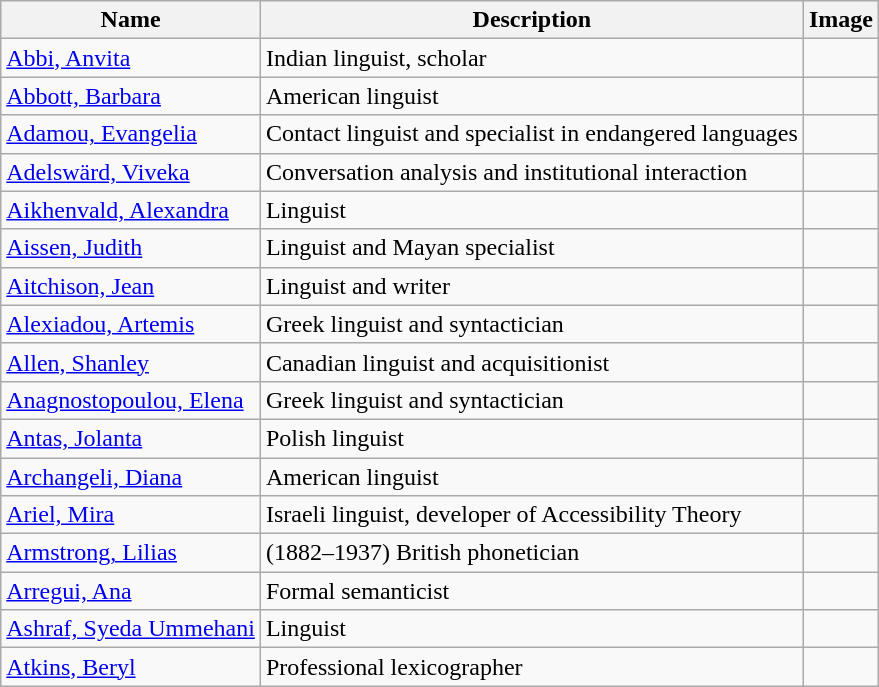<table class='wikitable sortable'>
<tr>
<th>Name</th>
<th>Description</th>
<th class=unsortable>Image</th>
</tr>
<tr>
<td><a href='#'>Abbi, Anvita</a></td>
<td>Indian linguist, scholar</td>
<td></td>
</tr>
<tr>
<td><a href='#'>Abbott, Barbara</a></td>
<td>American linguist</td>
<td></td>
</tr>
<tr>
<td><a href='#'>Adamou, Evangelia</a></td>
<td>Contact linguist and specialist in endangered languages</td>
<td></td>
</tr>
<tr>
<td><a href='#'>Adelswärd, Viveka</a></td>
<td>Conversation analysis and institutional interaction</td>
<td></td>
</tr>
<tr>
<td><a href='#'>Aikhenvald, Alexandra</a></td>
<td>Linguist</td>
<td></td>
</tr>
<tr>
<td><a href='#'>Aissen, Judith</a></td>
<td>Linguist and Mayan specialist</td>
<td></td>
</tr>
<tr>
<td><a href='#'>Aitchison, Jean</a></td>
<td>Linguist and writer</td>
<td></td>
</tr>
<tr>
<td><a href='#'>Alexiadou, Artemis</a></td>
<td>Greek linguist and syntactician</td>
<td></td>
</tr>
<tr>
<td><a href='#'>Allen, Shanley</a></td>
<td>Canadian linguist and acquisitionist</td>
<td></td>
</tr>
<tr>
<td><a href='#'>Anagnostopoulou, Elena</a></td>
<td>Greek linguist and syntactician</td>
<td></td>
</tr>
<tr>
<td><a href='#'>Antas, Jolanta</a></td>
<td>Polish linguist</td>
<td></td>
</tr>
<tr>
<td><a href='#'>Archangeli, Diana</a></td>
<td>American linguist</td>
<td></td>
</tr>
<tr>
<td><a href='#'>Ariel, Mira</a></td>
<td>Israeli linguist, developer of Accessibility Theory</td>
<td></td>
</tr>
<tr>
<td><a href='#'>Armstrong, Lilias</a></td>
<td>(1882–1937) British phonetician</td>
<td></td>
</tr>
<tr>
<td><a href='#'>Arregui, Ana</a></td>
<td>Formal semanticist</td>
<td></td>
</tr>
<tr>
<td><a href='#'>Ashraf, Syeda Ummehani</a></td>
<td>Linguist</td>
<td></td>
</tr>
<tr>
<td><a href='#'>Atkins, Beryl</a></td>
<td>Professional lexicographer</td>
<td></td>
</tr>
</table>
